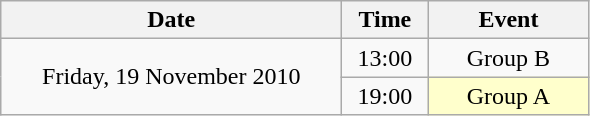<table class = "wikitable" style="text-align:center;">
<tr>
<th width=220>Date</th>
<th width=50>Time</th>
<th width=100>Event</th>
</tr>
<tr>
<td rowspan=2>Friday, 19 November 2010</td>
<td>13:00</td>
<td>Group B</td>
</tr>
<tr>
<td>19:00</td>
<td bgcolor=ffffcc>Group A</td>
</tr>
</table>
